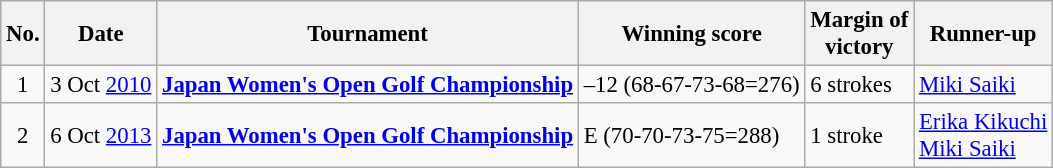<table class="wikitable" style="font-size:95%;">
<tr>
<th>No.</th>
<th>Date</th>
<th>Tournament</th>
<th>Winning score</th>
<th>Margin of<br>victory</th>
<th>Runner-up</th>
</tr>
<tr>
<td align=center>1</td>
<td align=right>3 Oct <a href='#'>2010</a></td>
<td><strong><a href='#'>Japan Women's Open Golf Championship</a></strong></td>
<td>–12 (68-67-73-68=276)</td>
<td>6 strokes</td>
<td> <a href='#'>Miki Saiki</a></td>
</tr>
<tr>
<td align=center>2</td>
<td align=right>6 Oct <a href='#'>2013</a></td>
<td><strong><a href='#'>Japan Women's Open Golf Championship</a></strong></td>
<td>E (70-70-73-75=288)</td>
<td>1 stroke</td>
<td> <a href='#'>Erika Kikuchi</a><br> <a href='#'>Miki Saiki</a></td>
</tr>
</table>
